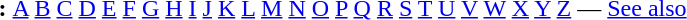<table id="toc" border="0">
<tr>
<th>:</th>
<td><a href='#'>A</a> <a href='#'>B</a> <a href='#'>C</a> <a href='#'>D</a> <a href='#'>E</a> <a href='#'>F</a> <a href='#'>G</a> <a href='#'>H</a> <a href='#'>I</a> <a href='#'>J</a> <a href='#'>K</a> <a href='#'>L</a> <a href='#'>M</a> <a href='#'>N</a> <a href='#'>O</a> <a href='#'>P</a> <a href='#'>Q</a> <a href='#'>R</a> <a href='#'>S</a> <a href='#'>T</a> <a href='#'>U</a> <a href='#'>V</a> <a href='#'>W</a> <a href='#'>X</a> <a href='#'>Y</a>  <a href='#'>Z</a> — <a href='#'>See also</a></td>
</tr>
</table>
